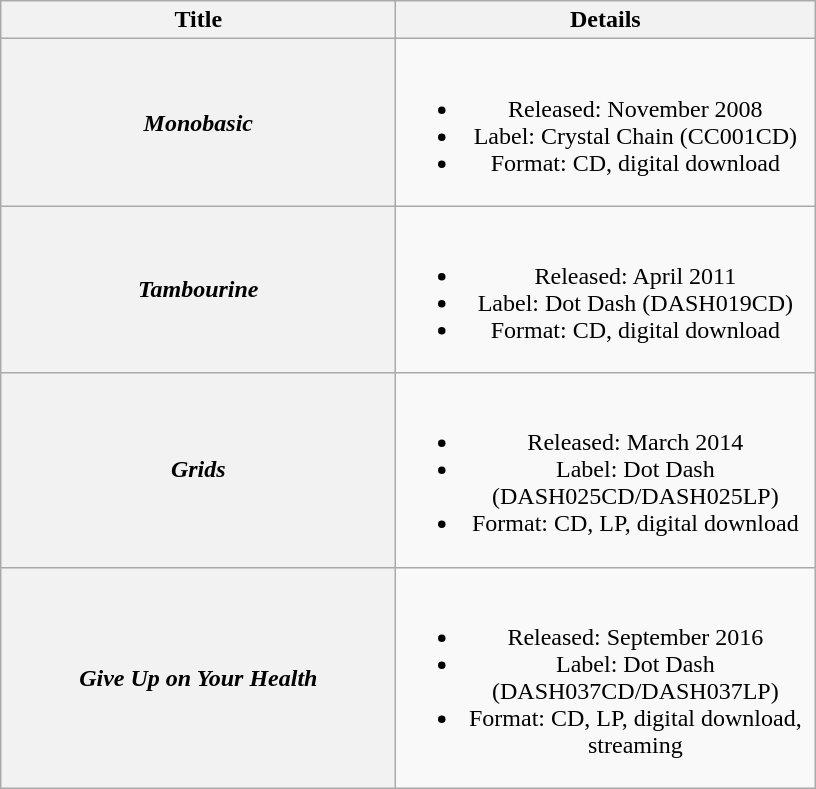<table class="wikitable plainrowheaders" style="text-align:center;" border="1">
<tr>
<th scope="col" style="width:16em;">Title</th>
<th scope="col" style="width:17em;">Details</th>
</tr>
<tr>
<th scope="row"><em>Monobasic</em></th>
<td><br><ul><li>Released: November 2008</li><li>Label: Crystal Chain (CC001CD)</li><li>Format: CD, digital download</li></ul></td>
</tr>
<tr>
<th scope="row"><em>Tambourine</em></th>
<td><br><ul><li>Released: April 2011</li><li>Label: Dot Dash (DASH019CD)</li><li>Format: CD, digital download</li></ul></td>
</tr>
<tr>
<th scope="row"><em>Grids</em></th>
<td><br><ul><li>Released: March 2014</li><li>Label: Dot Dash (DASH025CD/DASH025LP)</li><li>Format: CD, LP, digital download</li></ul></td>
</tr>
<tr>
<th scope="row"><em>Give Up on Your Health</em></th>
<td><br><ul><li>Released: September 2016</li><li>Label: Dot Dash (DASH037CD/DASH037LP)</li><li>Format: CD, LP, digital download, streaming</li></ul></td>
</tr>
</table>
